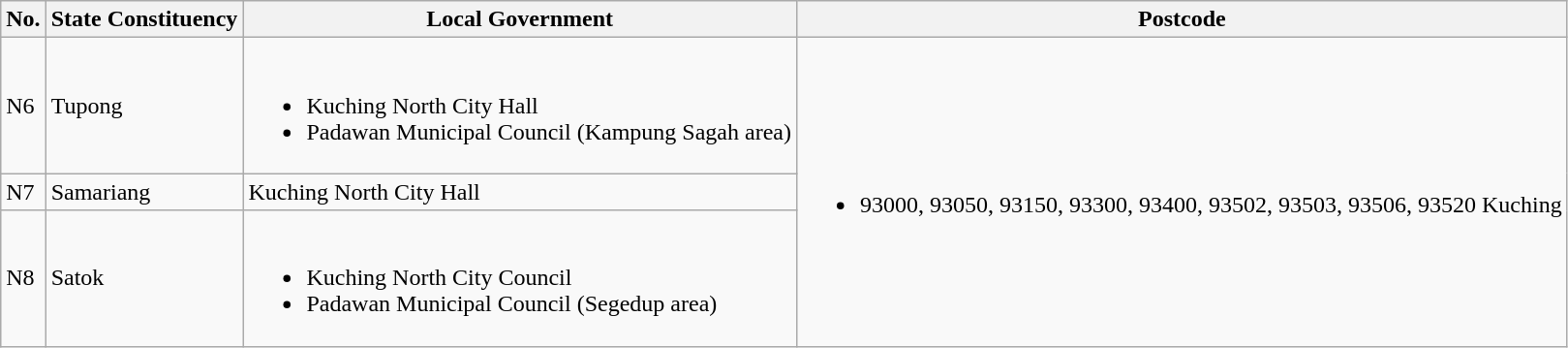<table class="wikitable">
<tr>
<th>No.</th>
<th>State Constituency</th>
<th>Local Government</th>
<th>Postcode</th>
</tr>
<tr>
<td>N6</td>
<td>Tupong</td>
<td><br><ul><li>Kuching North City Hall</li><li>Padawan Municipal Council (Kampung Sagah area)</li></ul></td>
<td rowspan="3"><br><ul><li>93000, 93050, 93150, 93300, 93400, 93502, 93503, 93506, 93520 Kuching</li></ul></td>
</tr>
<tr>
<td>N7</td>
<td>Samariang</td>
<td>Kuching North City Hall</td>
</tr>
<tr>
<td>N8</td>
<td>Satok</td>
<td><br><ul><li>Kuching North City Council</li><li>Padawan Municipal Council (Segedup area)</li></ul></td>
</tr>
</table>
